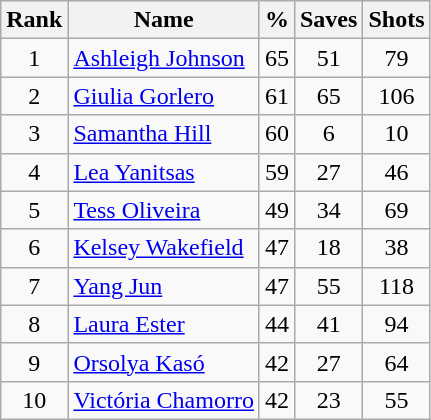<table class="wikitable sortable" style="text-align: center;">
<tr>
<th>Rank</th>
<th>Name</th>
<th>%</th>
<th>Saves</th>
<th>Shots</th>
</tr>
<tr>
<td>1</td>
<td align="left"> <a href='#'>Ashleigh Johnson</a></td>
<td>65</td>
<td>51</td>
<td>79</td>
</tr>
<tr>
<td>2</td>
<td align="left"> <a href='#'>Giulia Gorlero</a></td>
<td>61</td>
<td>65</td>
<td>106</td>
</tr>
<tr>
<td>3</td>
<td align="left"> <a href='#'>Samantha Hill</a></td>
<td>60</td>
<td>6</td>
<td>10</td>
</tr>
<tr>
<td>4</td>
<td align="left"> <a href='#'>Lea Yanitsas</a></td>
<td>59</td>
<td>27</td>
<td>46</td>
</tr>
<tr>
<td>5</td>
<td align="left"> <a href='#'>Tess Oliveira</a></td>
<td>49</td>
<td>34</td>
<td>69</td>
</tr>
<tr>
<td>6</td>
<td align="left"> <a href='#'>Kelsey Wakefield</a></td>
<td>47</td>
<td>18</td>
<td>38</td>
</tr>
<tr>
<td>7</td>
<td align="left"> <a href='#'>Yang Jun</a></td>
<td>47</td>
<td>55</td>
<td>118</td>
</tr>
<tr>
<td>8</td>
<td align="left"> <a href='#'>Laura Ester</a></td>
<td>44</td>
<td>41</td>
<td>94</td>
</tr>
<tr>
<td>9</td>
<td align="left"> <a href='#'>Orsolya Kasó</a></td>
<td>42</td>
<td>27</td>
<td>64</td>
</tr>
<tr>
<td>10</td>
<td align="left"> <a href='#'>Victória Chamorro</a></td>
<td>42</td>
<td>23</td>
<td>55</td>
</tr>
</table>
